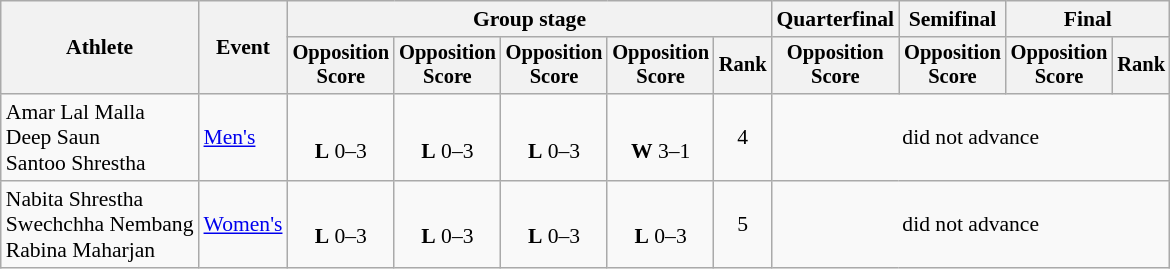<table class=wikitable style=font-size:90%;text-align:center>
<tr>
<th rowspan="2">Athlete</th>
<th rowspan="2">Event</th>
<th colspan="5">Group stage</th>
<th>Quarterfinal</th>
<th>Semifinal</th>
<th colspan="2">Final</th>
</tr>
<tr style="font-size:95%">
<th>Opposition<br>Score</th>
<th>Opposition<br>Score</th>
<th>Opposition<br>Score</th>
<th>Opposition<br>Score</th>
<th>Rank</th>
<th>Opposition<br>Score</th>
<th>Opposition<br>Score</th>
<th>Opposition<br>Score</th>
<th>Rank</th>
</tr>
<tr>
<td align=left>Amar Lal Malla<br>Deep Saun<br>Santoo Shrestha</td>
<td align=left><a href='#'>Men's</a></td>
<td><br><strong>L</strong> 0–3</td>
<td><br><strong>L</strong> 0–3</td>
<td><br><strong>L</strong> 0–3</td>
<td><br><strong>W</strong> 3–1</td>
<td>4</td>
<td colspan=4>did not advance</td>
</tr>
<tr>
<td align=left>Nabita Shrestha<br>Swechchha Nembang<br>Rabina Maharjan</td>
<td align=left><a href='#'>Women's</a></td>
<td><br><strong>L</strong> 0–3</td>
<td><br><strong>L</strong> 0–3</td>
<td><br><strong>L</strong> 0–3</td>
<td><br><strong>L</strong> 0–3</td>
<td>5</td>
<td colspan=4>did not advance</td>
</tr>
</table>
